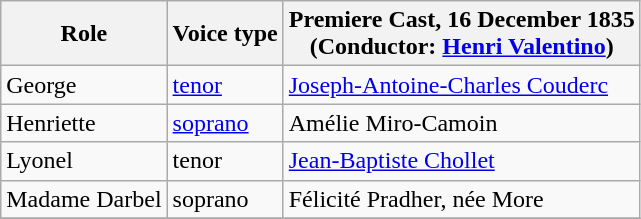<table class="wikitable">
<tr>
<th>Role</th>
<th>Voice type</th>
<th>Premiere Cast, 16 December 1835<br>(Conductor: <a href='#'>Henri&nbsp;Valentino</a>)</th>
</tr>
<tr>
<td>George</td>
<td><a href='#'>tenor</a></td>
<td><a href='#'>Joseph-Antoine-Charles Couderc</a></td>
</tr>
<tr>
<td>Henriette</td>
<td><a href='#'>soprano</a></td>
<td>Amélie Miro-Camoin</td>
</tr>
<tr>
<td>Lyonel</td>
<td>tenor</td>
<td><a href='#'>Jean-Baptiste Chollet</a></td>
</tr>
<tr>
<td>Madame Darbel</td>
<td>soprano</td>
<td>Félicité Pradher, née More</td>
</tr>
<tr>
</tr>
</table>
